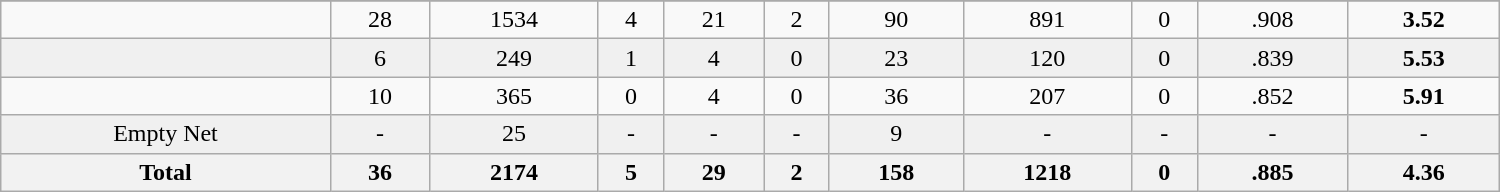<table class="wikitable sortable" width ="1000">
<tr align="center">
</tr>
<tr align="center">
<td></td>
<td>28</td>
<td>1534</td>
<td>4</td>
<td>21</td>
<td>2</td>
<td>90</td>
<td>891</td>
<td>0</td>
<td>.908</td>
<td><strong>3.52</strong></td>
</tr>
<tr align="center" bgcolor="#f0f0f0">
<td></td>
<td>6</td>
<td>249</td>
<td>1</td>
<td>4</td>
<td>0</td>
<td>23</td>
<td>120</td>
<td>0</td>
<td>.839</td>
<td><strong>5.53</strong></td>
</tr>
<tr align="center" bgcolor="">
<td></td>
<td>10</td>
<td>365</td>
<td>0</td>
<td>4</td>
<td>0</td>
<td>36</td>
<td>207</td>
<td>0</td>
<td>.852</td>
<td><strong>5.91</strong></td>
</tr>
<tr align="center" bgcolor="#f0f0f0">
<td>Empty Net</td>
<td>-</td>
<td>25</td>
<td>-</td>
<td>-</td>
<td>-</td>
<td>9</td>
<td>-</td>
<td>-</td>
<td>-</td>
<td>-</td>
</tr>
<tr>
<th>Total</th>
<th>36</th>
<th>2174</th>
<th>5</th>
<th>29</th>
<th>2</th>
<th>158</th>
<th>1218</th>
<th>0</th>
<th>.885</th>
<th>4.36</th>
</tr>
</table>
